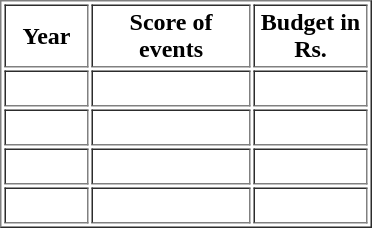<table border="1" cellpadding="2">
<tr>
<th scope="col" width="50">Year</th>
<th scope="col" width="100">Score of events</th>
<th scope="col" width="70">Budget in Rs.</th>
</tr>
<tr>
<td><br></td>
<td><br></td>
<td><br></td>
</tr>
<tr>
<td><br></td>
<td><br></td>
<td><br></td>
</tr>
<tr>
<td><br></td>
<td><br></td>
<td><br></td>
</tr>
<tr>
<td><br></td>
<td><br></td>
<td><br></td>
</tr>
</table>
